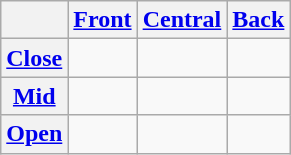<table class="wikitable" style="text-align: center;">
<tr>
<th></th>
<th><a href='#'>Front</a></th>
<th><a href='#'>Central</a></th>
<th><a href='#'>Back</a></th>
</tr>
<tr>
<th><a href='#'>Close</a></th>
<td></td>
<td></td>
<td></td>
</tr>
<tr>
<th><a href='#'>Mid</a></th>
<td></td>
<td></td>
<td></td>
</tr>
<tr>
<th><a href='#'>Open</a></th>
<td></td>
<td></td>
<td></td>
</tr>
</table>
